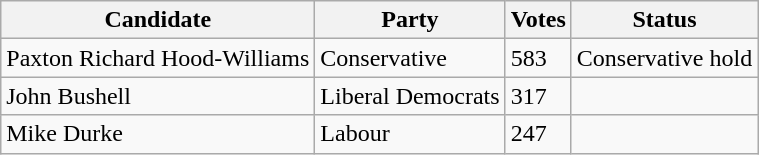<table class="wikitable sortable">
<tr>
<th>Candidate</th>
<th>Party</th>
<th>Votes</th>
<th>Status</th>
</tr>
<tr>
<td>Paxton Richard Hood-Williams</td>
<td>Conservative</td>
<td>583</td>
<td>Conservative hold</td>
</tr>
<tr>
<td>John Bushell</td>
<td>Liberal Democrats</td>
<td>317</td>
<td></td>
</tr>
<tr>
<td>Mike Durke</td>
<td>Labour</td>
<td>247</td>
<td></td>
</tr>
</table>
